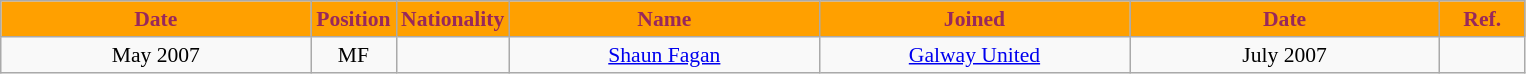<table class="wikitable"  style="text-align:center; font-size:90%; ">
<tr>
<th style="background:#ffa000; color:#98285c; width:200px;">Date</th>
<th style="background:#ffa000; color:#98285c; width:50px;">Position</th>
<th style="background:#ffa000; color:#98285c; width:50px;">Nationality</th>
<th style="background:#ffa000; color:#98285c; width:200px;">Name</th>
<th style="background:#ffa000; color:#98285c; width:200px;">Joined</th>
<th style="background:#ffa000; color:#98285c; width:200px;">Date</th>
<th style="background:#ffa000; color:#98285c; width:50px;">Ref.</th>
</tr>
<tr>
<td>May 2007</td>
<td>MF</td>
<td></td>
<td><a href='#'>Shaun Fagan</a></td>
<td> <a href='#'>Galway United</a></td>
<td>July 2007</td>
<td></td>
</tr>
</table>
